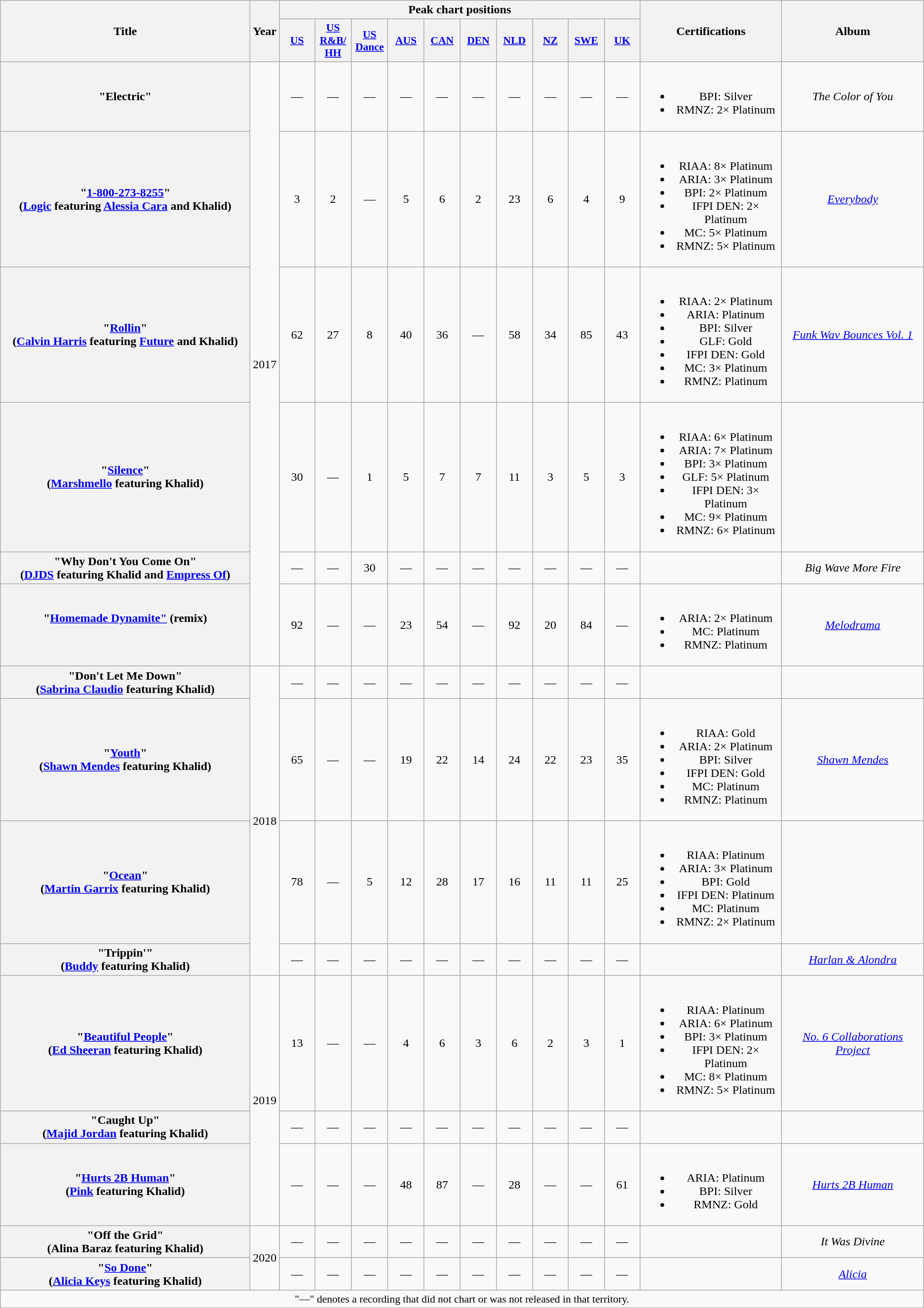<table class="wikitable plainrowheaders" style="text-align:center;">
<tr>
<th scope="col" rowspan="2" style="width:22em;">Title</th>
<th scope="col" rowspan="2" style="width:1em;">Year</th>
<th scope="col" colspan="10">Peak chart positions</th>
<th scope="col" rowspan="2" style="width:12em;">Certifications</th>
<th scope="col" rowspan="2" style="width:12em;">Album</th>
</tr>
<tr>
<th scope="col" style="width:3em;font-size:90%;"><a href='#'>US</a><br></th>
<th scope="col" style="width:3em;font-size:90%;"><a href='#'>US<br>R&B/<br>HH</a><br></th>
<th scope="col" style="width:3em;font-size:90%;"><a href='#'>US<br>Dance</a><br></th>
<th scope="col" style="width:3em;font-size:90%;"><a href='#'>AUS</a><br></th>
<th scope="col" style="width:3em;font-size:90%;"><a href='#'>CAN</a><br></th>
<th scope="col" style="width:3em;font-size:90%;"><a href='#'>DEN</a><br></th>
<th scope="col" style="width:3em;font-size:90%;"><a href='#'>NLD</a><br></th>
<th scope="col" style="width:3em;font-size:90%;"><a href='#'>NZ</a><br></th>
<th scope="col" style="width:3em;font-size:90%;"><a href='#'>SWE</a><br></th>
<th scope="col" style="width:3em;font-size:90%;"><a href='#'>UK</a><br></th>
</tr>
<tr>
<th scope="row">"Electric"<br></th>
<td rowspan="6">2017</td>
<td>—</td>
<td>—</td>
<td>—</td>
<td>—</td>
<td>—</td>
<td>—</td>
<td>—</td>
<td>—</td>
<td>—</td>
<td>—</td>
<td><br><ul><li>BPI: Silver</li><li>RMNZ: 2× Platinum</li></ul></td>
<td><em>The Color of You</em></td>
</tr>
<tr>
<th scope="row">"<a href='#'>1-800-273-8255</a>"<br><span>(<a href='#'>Logic</a> featuring <a href='#'>Alessia Cara</a> and Khalid)</span></th>
<td>3</td>
<td>2</td>
<td>—</td>
<td>5</td>
<td>6</td>
<td>2</td>
<td>23</td>
<td>6</td>
<td>4</td>
<td>9</td>
<td><br><ul><li>RIAA: 8× Platinum</li><li>ARIA: 3× Platinum</li><li>BPI: 2× Platinum</li><li>IFPI DEN: 2× Platinum</li><li>MC: 5× Platinum</li><li>RMNZ: 5× Platinum</li></ul></td>
<td><em><a href='#'>Everybody</a></em></td>
</tr>
<tr>
<th scope="row">"<a href='#'>Rollin</a>"<br><span>(<a href='#'>Calvin Harris</a> featuring <a href='#'>Future</a> and Khalid)</span></th>
<td>62</td>
<td>27</td>
<td>8</td>
<td>40</td>
<td>36</td>
<td>—</td>
<td>58</td>
<td>34</td>
<td>85</td>
<td>43</td>
<td><br><ul><li>RIAA: 2× Platinum</li><li>ARIA: Platinum</li><li>BPI: Silver</li><li>GLF: Gold</li><li>IFPI DEN: Gold</li><li>MC: 3× Platinum</li><li>RMNZ: Platinum</li></ul></td>
<td><em><a href='#'>Funk Wav Bounces Vol. 1</a></em></td>
</tr>
<tr>
<th scope="row">"<a href='#'>Silence</a>"<br><span>(<a href='#'>Marshmello</a> featuring Khalid)</span></th>
<td>30</td>
<td>—</td>
<td>1</td>
<td>5</td>
<td>7</td>
<td>7</td>
<td>11</td>
<td>3</td>
<td>5</td>
<td>3</td>
<td><br><ul><li>RIAA: 6× Platinum</li><li>ARIA: 7× Platinum</li><li>BPI: 3× Platinum</li><li>GLF: 5× Platinum</li><li>IFPI DEN: 3× Platinum</li><li>MC: 9× Platinum</li><li>RMNZ: 6× Platinum</li></ul></td>
<td></td>
</tr>
<tr>
<th scope="row">"Why Don't You Come On"<br><span>(<a href='#'>DJDS</a> featuring Khalid and <a href='#'>Empress Of</a>)</span></th>
<td>—</td>
<td>—</td>
<td>30</td>
<td>—</td>
<td>—</td>
<td>—</td>
<td>—</td>
<td>—</td>
<td>—</td>
<td>—</td>
<td></td>
<td><em>Big Wave More Fire</em></td>
</tr>
<tr>
<th scope="row">"<a href='#'>Homemade Dynamite"</a> (remix)<br><br></th>
<td>92</td>
<td>—</td>
<td>—</td>
<td>23</td>
<td>54</td>
<td>—</td>
<td>92</td>
<td>20</td>
<td>84</td>
<td>—</td>
<td><br><ul><li>ARIA: 2× Platinum</li><li>MC: Platinum</li><li>RMNZ: Platinum</li></ul></td>
<td><em><a href='#'>Melodrama</a></em></td>
</tr>
<tr>
<th scope="row">"Don't Let Me Down"<br><span>(<a href='#'>Sabrina Claudio</a> featuring Khalid)</span></th>
<td rowspan="4">2018</td>
<td>—</td>
<td>—</td>
<td>—</td>
<td>—</td>
<td>—</td>
<td>—</td>
<td>—</td>
<td>—</td>
<td>—</td>
<td>—</td>
<td></td>
<td></td>
</tr>
<tr>
<th scope="row">"<a href='#'>Youth</a>"<br><span>(<a href='#'>Shawn Mendes</a> featuring Khalid)</span></th>
<td>65</td>
<td>—</td>
<td>—</td>
<td>19</td>
<td>22</td>
<td>14</td>
<td>24</td>
<td>22</td>
<td>23</td>
<td>35</td>
<td><br><ul><li>RIAA: Gold</li><li>ARIA: 2× Platinum</li><li>BPI: Silver</li><li>IFPI DEN: Gold</li><li>MC: Platinum</li><li>RMNZ: Platinum</li></ul></td>
<td><em><a href='#'>Shawn Mendes</a></em></td>
</tr>
<tr>
<th scope="row">"<a href='#'>Ocean</a>"<br><span>(<a href='#'>Martin Garrix</a> featuring Khalid)</span></th>
<td>78</td>
<td>—</td>
<td>5</td>
<td>12</td>
<td>28</td>
<td>17</td>
<td>16</td>
<td>11</td>
<td>11</td>
<td>25</td>
<td><br><ul><li>RIAA: Platinum</li><li>ARIA: 3× Platinum</li><li>BPI: Gold</li><li>IFPI DEN: Platinum</li><li>MC: Platinum</li><li>RMNZ: 2× Platinum</li></ul></td>
<td></td>
</tr>
<tr>
<th scope="row">"Trippin'"<br><span>(<a href='#'>Buddy</a> featuring Khalid)</span></th>
<td>—</td>
<td>—</td>
<td>—</td>
<td>—</td>
<td>—</td>
<td>—</td>
<td>—</td>
<td>—</td>
<td>—</td>
<td>—</td>
<td></td>
<td><em><a href='#'>Harlan & Alondra</a></em></td>
</tr>
<tr>
<th scope="row">"<a href='#'>Beautiful People</a>"<br><span>(<a href='#'>Ed Sheeran</a> featuring Khalid)</span></th>
<td rowspan="3">2019</td>
<td>13</td>
<td>—</td>
<td>—</td>
<td>4</td>
<td>6</td>
<td>3</td>
<td>6</td>
<td>2</td>
<td>3</td>
<td>1</td>
<td><br><ul><li>RIAA: Platinum</li><li>ARIA: 6× Platinum</li><li>BPI: 3× Platinum</li><li>IFPI DEN: 2× Platinum</li><li>MC: 8× Platinum</li><li>RMNZ: 5× Platinum</li></ul></td>
<td><em><a href='#'>No. 6 Collaborations Project</a></em></td>
</tr>
<tr>
<th scope="row">"Caught Up"<br><span>(<a href='#'>Majid Jordan</a> featuring Khalid)</span></th>
<td>—</td>
<td>—</td>
<td>—</td>
<td>—</td>
<td>—</td>
<td>—</td>
<td>—</td>
<td>—</td>
<td>—</td>
<td>—</td>
<td></td>
<td></td>
</tr>
<tr>
<th scope="row">"<a href='#'>Hurts 2B Human</a>"<br><span>(<a href='#'>Pink</a> featuring Khalid)</span></th>
<td>—</td>
<td>—</td>
<td>—</td>
<td>48</td>
<td>87</td>
<td>—</td>
<td>28</td>
<td>—</td>
<td>—</td>
<td>61</td>
<td><br><ul><li>ARIA: Platinum</li><li>BPI: Silver</li><li>RMNZ: Gold</li></ul></td>
<td><em><a href='#'>Hurts 2B Human</a></em></td>
</tr>
<tr>
<th scope="row">"Off the Grid"<br><span>(Alina Baraz featuring Khalid)</span></th>
<td rowspan="2">2020</td>
<td>—</td>
<td>—</td>
<td>—</td>
<td>—</td>
<td>—</td>
<td>—</td>
<td>—</td>
<td>—</td>
<td>—</td>
<td>—</td>
<td></td>
<td><em>It Was Divine</em></td>
</tr>
<tr>
<th scope="row">"<a href='#'>So Done</a>"<br><span>(<a href='#'>Alicia Keys</a> featuring Khalid)</span></th>
<td>—</td>
<td>—</td>
<td>—</td>
<td>—</td>
<td>—</td>
<td>—</td>
<td>—</td>
<td>—</td>
<td>—</td>
<td>—</td>
<td></td>
<td><em><a href='#'>Alicia</a></em></td>
</tr>
<tr>
<td colspan="15" style="font-size:90%;">"—" denotes a recording that did not chart or was not released in that territory.</td>
</tr>
</table>
